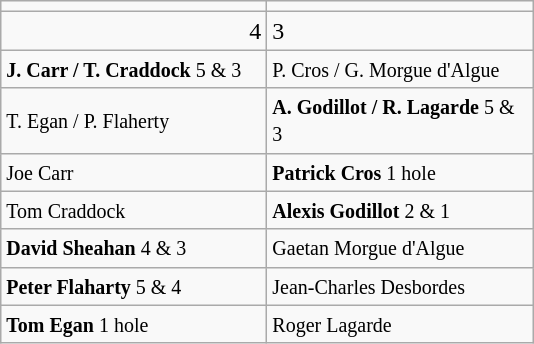<table class="wikitable">
<tr>
<td align=center width=170></td>
<td align=center width=170></td>
</tr>
<tr>
<td align=right>4</td>
<td>3</td>
</tr>
<tr>
<td><small><strong>J. Carr / T. Craddock</strong> 5 & 3</small></td>
<td><small>P. Cros / G. Morgue d'Algue</small></td>
</tr>
<tr>
<td><small>T. Egan / P. Flaherty</small></td>
<td><small><strong>A. Godillot / R. Lagarde</strong> 5 & 3</small></td>
</tr>
<tr>
<td><small>Joe Carr</small></td>
<td><small><strong>Patrick Cros</strong> 1 hole</small></td>
</tr>
<tr>
<td><small>Tom Craddock</small></td>
<td><small><strong>Alexis Godillot</strong> 2 & 1</small></td>
</tr>
<tr>
<td><small><strong>David Sheahan</strong> 4 & 3</small></td>
<td><small>Gaetan Morgue d'Algue</small></td>
</tr>
<tr>
<td><small><strong>Peter Flaharty</strong> 5 & 4</small></td>
<td><small>Jean-Charles Desbordes</small></td>
</tr>
<tr>
<td><small><strong>Tom Egan</strong> 1 hole</small></td>
<td><small>Roger Lagarde</small></td>
</tr>
</table>
